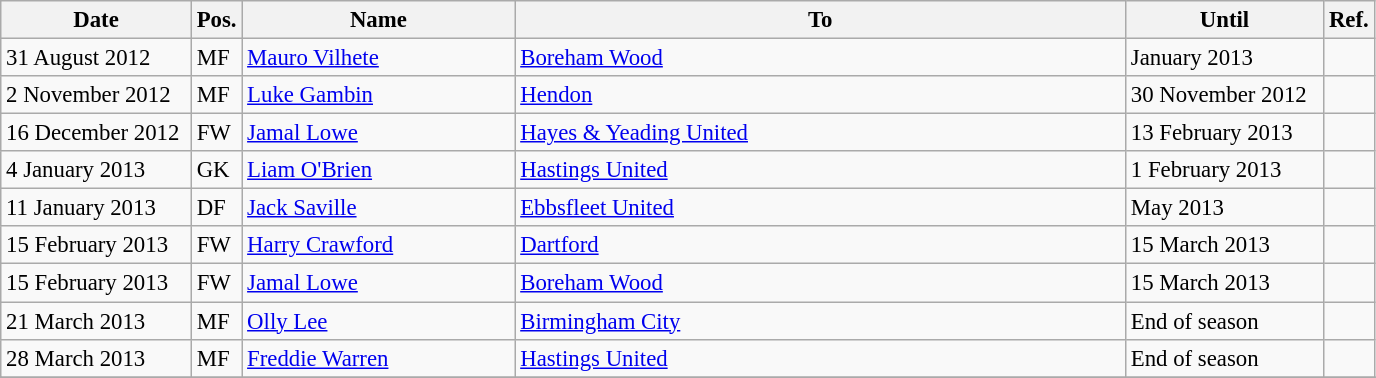<table class="wikitable" style="font-size:95%;">
<tr>
<th style="width:120px;">Date</th>
<th style="width:25px;">Pos.</th>
<th style="width:175px;">Name</th>
<th style="width:400px;">To</th>
<th style="width:125px;">Until</th>
<th style="width:25px;">Ref.</th>
</tr>
<tr>
<td>31 August 2012</td>
<td>MF</td>
<td> <a href='#'>Mauro Vilhete</a></td>
<td> <a href='#'>Boreham Wood</a></td>
<td>January 2013</td>
<td></td>
</tr>
<tr>
<td>2 November 2012</td>
<td>MF</td>
<td> <a href='#'>Luke Gambin</a></td>
<td> <a href='#'>Hendon</a></td>
<td>30 November 2012</td>
<td></td>
</tr>
<tr>
<td>16 December 2012</td>
<td>FW</td>
<td> <a href='#'>Jamal Lowe</a></td>
<td> <a href='#'>Hayes & Yeading United</a></td>
<td>13 February 2013</td>
<td></td>
</tr>
<tr>
<td>4 January 2013</td>
<td>GK</td>
<td> <a href='#'>Liam O'Brien</a></td>
<td> <a href='#'>Hastings United</a></td>
<td>1 February 2013</td>
<td></td>
</tr>
<tr>
<td>11 January 2013</td>
<td>DF</td>
<td> <a href='#'>Jack Saville</a></td>
<td> <a href='#'>Ebbsfleet United</a></td>
<td>May 2013</td>
<td></td>
</tr>
<tr>
<td>15 February 2013</td>
<td>FW</td>
<td> <a href='#'>Harry Crawford</a></td>
<td> <a href='#'>Dartford</a></td>
<td>15 March 2013</td>
<td></td>
</tr>
<tr>
<td>15 February 2013</td>
<td>FW</td>
<td> <a href='#'>Jamal Lowe</a></td>
<td> <a href='#'>Boreham Wood</a></td>
<td>15 March 2013</td>
<td></td>
</tr>
<tr>
<td>21 March 2013</td>
<td>MF</td>
<td> <a href='#'>Olly Lee</a></td>
<td> <a href='#'>Birmingham City</a></td>
<td>End of season</td>
<td></td>
</tr>
<tr>
<td>28 March 2013</td>
<td>MF</td>
<td> <a href='#'>Freddie Warren</a></td>
<td> <a href='#'>Hastings United</a></td>
<td>End of season</td>
<td></td>
</tr>
<tr>
</tr>
<tr>
</tr>
</table>
